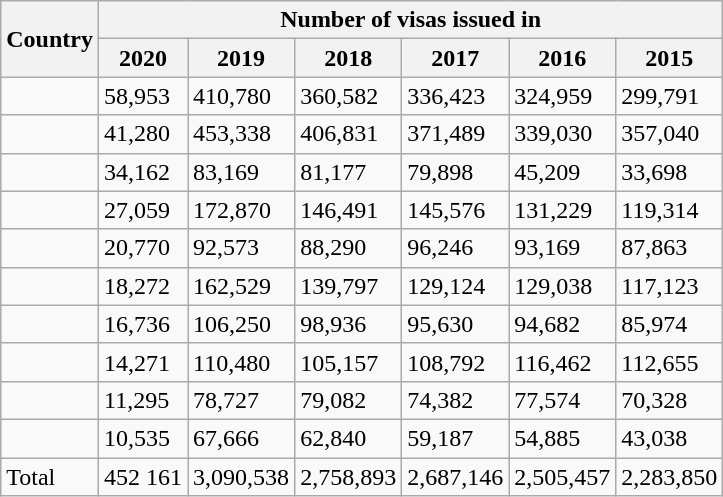<table class="wikitable sortable">
<tr>
<th rowspan=2>Country</th>
<th colspan=6>Number of visas issued in</th>
</tr>
<tr>
<th>2020</th>
<th>2019</th>
<th>2018</th>
<th>2017</th>
<th>2016</th>
<th>2015</th>
</tr>
<tr>
<td></td>
<td>58,953</td>
<td>410,780</td>
<td>360,582</td>
<td>336,423</td>
<td>324,959</td>
<td>299,791</td>
</tr>
<tr>
<td></td>
<td>41,280</td>
<td>453,338</td>
<td>406,831</td>
<td>371,489</td>
<td>339,030</td>
<td>357,040</td>
</tr>
<tr>
<td></td>
<td>34,162</td>
<td>83,169</td>
<td>81,177</td>
<td>79,898</td>
<td>45,209</td>
<td>33,698</td>
</tr>
<tr>
<td></td>
<td>27,059</td>
<td>172,870</td>
<td>146,491</td>
<td>145,576</td>
<td>131,229</td>
<td>119,314</td>
</tr>
<tr>
<td></td>
<td>20,770</td>
<td>92,573</td>
<td>88,290</td>
<td>96,246</td>
<td>93,169</td>
<td>87,863</td>
</tr>
<tr>
<td></td>
<td>18,272</td>
<td>162,529</td>
<td>139,797</td>
<td>129,124</td>
<td>129,038</td>
<td>117,123</td>
</tr>
<tr>
<td></td>
<td>16,736</td>
<td>106,250</td>
<td>98,936</td>
<td>95,630</td>
<td>94,682</td>
<td>85,974</td>
</tr>
<tr>
<td></td>
<td>14,271</td>
<td>110,480</td>
<td>105,157</td>
<td>108,792</td>
<td>116,462</td>
<td>112,655</td>
</tr>
<tr>
<td></td>
<td>11,295</td>
<td>78,727</td>
<td>79,082</td>
<td>74,382</td>
<td>77,574</td>
<td>70,328</td>
</tr>
<tr>
<td></td>
<td>10,535</td>
<td>67,666</td>
<td>62,840</td>
<td>59,187</td>
<td>54,885</td>
<td>43,038<br></td>
</tr>
<tr>
<td>Total</td>
<td>452 161</td>
<td>3,090,538</td>
<td>2,758,893</td>
<td>2,687,146</td>
<td>2,505,457</td>
<td>2,283,850</td>
</tr>
</table>
